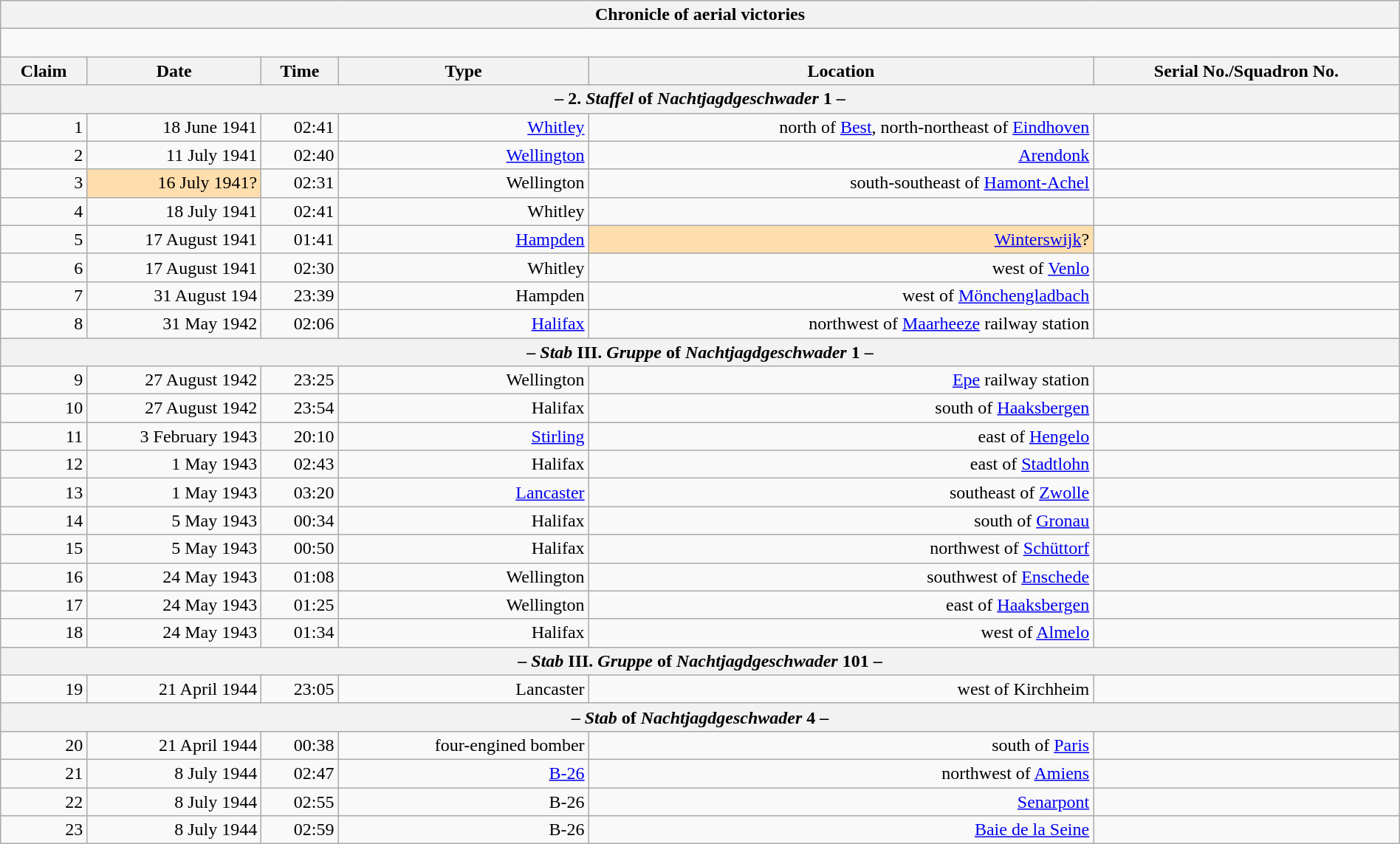<table class="wikitable plainrowheaders collapsible collapsed" style="margin-left: auto; margin-right: auto; border: none; text-align:right; width: 100%;">
<tr>
<th colspan="6">Chronicle of aerial victories</th>
</tr>
<tr>
<td colspan="6" style="text-align: left;"><br></td>
</tr>
<tr>
<th scope="col">Claim</th>
<th scope="col" style="width:150px">Date</th>
<th scope="col">Time</th>
<th scope="col">Type</th>
<th scope="col">Location</th>
<th scope="col">Serial No./Squadron No.</th>
</tr>
<tr>
<th colspan="6">– 2. <em>Staffel</em> of <em>Nachtjagdgeschwader</em> 1 –</th>
</tr>
<tr>
<td>1</td>
<td>18 June 1941</td>
<td>02:41</td>
<td><a href='#'>Whitley</a></td>
<td> north of <a href='#'>Best</a>,  north-northeast of <a href='#'>Eindhoven</a></td>
<td></td>
</tr>
<tr>
<td>2</td>
<td>11 July 1941</td>
<td>02:40</td>
<td><a href='#'>Wellington</a></td>
<td><a href='#'>Arendonk</a></td>
<td></td>
</tr>
<tr>
<td>3</td>
<td style="background:#ffdead">16 July 1941?</td>
<td>02:31</td>
<td>Wellington</td>
<td>south-southeast of <a href='#'>Hamont-Achel</a></td>
<td></td>
</tr>
<tr>
<td>4</td>
<td>18 July 1941</td>
<td>02:41</td>
<td>Whitley</td>
<td></td>
<td></td>
</tr>
<tr>
<td>5</td>
<td>17 August 1941</td>
<td>01:41</td>
<td><a href='#'>Hampden</a></td>
<td style="background:#ffdead"><a href='#'>Winterswijk</a>?</td>
<td></td>
</tr>
<tr>
<td>6</td>
<td>17 August 1941</td>
<td>02:30</td>
<td>Whitley</td>
<td> west of <a href='#'>Venlo</a></td>
<td></td>
</tr>
<tr>
<td>7</td>
<td>31 August 194</td>
<td>23:39</td>
<td>Hampden</td>
<td> west of <a href='#'>Mönchengladbach</a></td>
<td></td>
</tr>
<tr>
<td>8</td>
<td>31 May 1942</td>
<td>02:06</td>
<td><a href='#'>Halifax</a></td>
<td> northwest of <a href='#'>Maarheeze</a> railway station</td>
<td></td>
</tr>
<tr>
<th colspan="6">– <em>Stab</em> III. <em>Gruppe</em> of <em>Nachtjagdgeschwader</em> 1 –</th>
</tr>
<tr>
<td>9</td>
<td>27 August 1942</td>
<td>23:25</td>
<td>Wellington</td>
<td><a href='#'>Epe</a> railway station</td>
<td></td>
</tr>
<tr>
<td>10</td>
<td>27 August 1942</td>
<td>23:54</td>
<td>Halifax</td>
<td> south of <a href='#'>Haaksbergen</a></td>
<td></td>
</tr>
<tr>
<td>11</td>
<td>3 February 1943</td>
<td>20:10</td>
<td><a href='#'>Stirling</a></td>
<td>east of <a href='#'>Hengelo</a></td>
<td></td>
</tr>
<tr>
<td>12</td>
<td>1 May 1943</td>
<td>02:43</td>
<td>Halifax</td>
<td>east of <a href='#'>Stadtlohn</a></td>
<td></td>
</tr>
<tr>
<td>13</td>
<td>1 May 1943</td>
<td>03:20</td>
<td><a href='#'>Lancaster</a></td>
<td> southeast of <a href='#'>Zwolle</a></td>
<td></td>
</tr>
<tr>
<td>14</td>
<td>5 May 1943</td>
<td>00:34</td>
<td>Halifax</td>
<td>south of <a href='#'>Gronau</a></td>
<td></td>
</tr>
<tr>
<td>15</td>
<td>5 May 1943</td>
<td>00:50</td>
<td>Halifax</td>
<td>northwest of <a href='#'>Schüttorf</a></td>
<td></td>
</tr>
<tr>
<td>16</td>
<td>24 May 1943</td>
<td>01:08</td>
<td>Wellington</td>
<td> southwest of <a href='#'>Enschede</a></td>
<td></td>
</tr>
<tr>
<td>17</td>
<td>24 May 1943</td>
<td>01:25</td>
<td>Wellington</td>
<td> east of <a href='#'>Haaksbergen</a></td>
<td></td>
</tr>
<tr>
<td>18</td>
<td>24 May 1943</td>
<td>01:34</td>
<td>Halifax</td>
<td> west of <a href='#'>Almelo</a></td>
<td></td>
</tr>
<tr>
<th colspan="6">– <em>Stab</em> III. <em>Gruppe</em> of <em>Nachtjagdgeschwader</em> 101 –</th>
</tr>
<tr>
<td>19</td>
<td>21 April 1944</td>
<td>23:05</td>
<td>Lancaster</td>
<td> west of Kirchheim</td>
<td></td>
</tr>
<tr>
<th colspan="6">– <em>Stab</em> of <em>Nachtjagdgeschwader</em> 4 –</th>
</tr>
<tr>
<td>20</td>
<td>21 April 1944</td>
<td>00:38</td>
<td>four-engined bomber</td>
<td> south of <a href='#'>Paris</a></td>
<td></td>
</tr>
<tr>
<td>21</td>
<td>8 July 1944</td>
<td>02:47</td>
<td><a href='#'>B-26</a></td>
<td>northwest of <a href='#'>Amiens</a></td>
<td></td>
</tr>
<tr>
<td>22</td>
<td>8 July 1944</td>
<td>02:55</td>
<td>B-26</td>
<td><a href='#'>Senarpont</a></td>
<td></td>
</tr>
<tr>
<td>23</td>
<td>8 July 1944</td>
<td>02:59</td>
<td>B-26</td>
<td><a href='#'>Baie de la Seine</a></td>
<td></td>
</tr>
</table>
